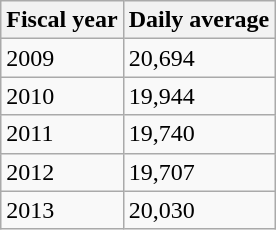<table class="wikitable">
<tr>
<th>Fiscal year</th>
<th>Daily average</th>
</tr>
<tr>
<td>2009</td>
<td>20,694</td>
</tr>
<tr>
<td>2010</td>
<td>19,944</td>
</tr>
<tr>
<td>2011</td>
<td>19,740</td>
</tr>
<tr>
<td>2012</td>
<td>19,707</td>
</tr>
<tr>
<td>2013</td>
<td>20,030</td>
</tr>
</table>
